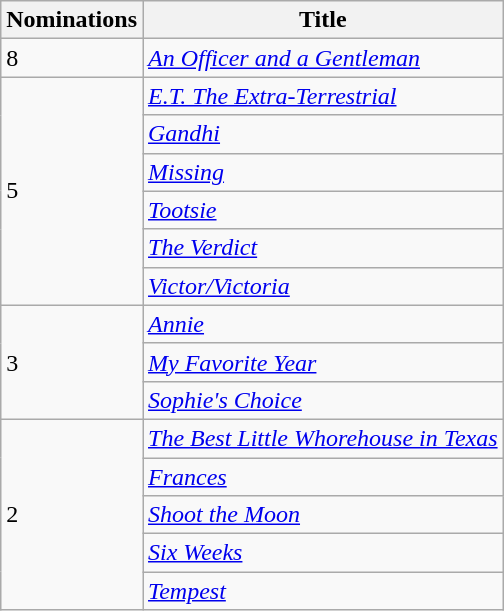<table class="wikitable">
<tr>
<th>Nominations</th>
<th>Title</th>
</tr>
<tr>
<td>8</td>
<td><em><a href='#'>An Officer and a Gentleman</a></em></td>
</tr>
<tr>
<td rowspan="6">5</td>
<td><em><a href='#'>E.T. The Extra-Terrestrial</a></em></td>
</tr>
<tr>
<td><em><a href='#'>Gandhi</a></em></td>
</tr>
<tr>
<td><em><a href='#'>Missing</a></em></td>
</tr>
<tr>
<td><em><a href='#'>Tootsie</a></em></td>
</tr>
<tr>
<td><em><a href='#'>The Verdict</a></em></td>
</tr>
<tr>
<td><em><a href='#'>Victor/Victoria</a></em></td>
</tr>
<tr>
<td rowspan="3">3</td>
<td><em><a href='#'>Annie</a></em></td>
</tr>
<tr>
<td><em><a href='#'>My Favorite Year</a></em></td>
</tr>
<tr>
<td><em><a href='#'>Sophie's Choice</a></em></td>
</tr>
<tr>
<td rowspan="5">2</td>
<td><em><a href='#'>The Best Little Whorehouse in Texas</a></em></td>
</tr>
<tr>
<td><em><a href='#'>Frances</a></em></td>
</tr>
<tr>
<td><em><a href='#'>Shoot the Moon</a></em></td>
</tr>
<tr>
<td><em><a href='#'>Six Weeks</a></em></td>
</tr>
<tr>
<td><em><a href='#'>Tempest</a></em></td>
</tr>
</table>
